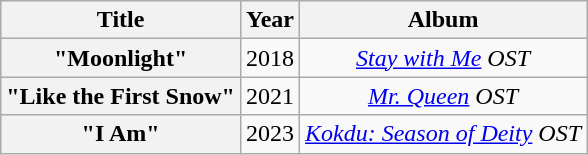<table class="wikitable plainrowheaders" style="text-align:center">
<tr>
<th scope="col">Title</th>
<th scope="col">Year</th>
<th scope="col">Album</th>
</tr>
<tr>
<th scope="row">"Moonlight"</th>
<td>2018</td>
<td><em><a href='#'>Stay with Me</a> OST</em></td>
</tr>
<tr>
<th scope="row">"Like the First Snow"</th>
<td>2021</td>
<td><em><a href='#'>Mr. Queen</a> OST </em></td>
</tr>
<tr>
<th scope="row">"I Am"</th>
<td>2023</td>
<td><em><a href='#'>Kokdu: Season of Deity</a> OST </em></td>
</tr>
</table>
